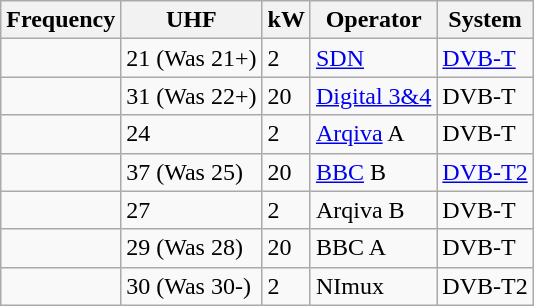<table class="wikitable sortable">
<tr>
<th>Frequency</th>
<th>UHF</th>
<th>kW</th>
<th>Operator</th>
<th>System</th>
</tr>
<tr>
<td></td>
<td>21 (Was 21+)</td>
<td>2</td>
<td><a href='#'>SDN</a></td>
<td><a href='#'>DVB-T</a></td>
</tr>
<tr>
<td></td>
<td>31 (Was 22+)</td>
<td>20</td>
<td><a href='#'>Digital 3&4</a></td>
<td>DVB-T</td>
</tr>
<tr>
<td></td>
<td>24</td>
<td>2</td>
<td><a href='#'>Arqiva</a> A</td>
<td>DVB-T</td>
</tr>
<tr>
<td></td>
<td>37 (Was 25)</td>
<td>20</td>
<td><a href='#'>BBC</a> B</td>
<td><a href='#'>DVB-T2</a></td>
</tr>
<tr>
<td></td>
<td>27</td>
<td>2</td>
<td>Arqiva B</td>
<td>DVB-T</td>
</tr>
<tr>
<td></td>
<td>29 (Was 28)</td>
<td>20</td>
<td>BBC A</td>
<td>DVB-T</td>
</tr>
<tr>
<td></td>
<td>30 (Was 30-)</td>
<td>2</td>
<td>NImux</td>
<td>DVB-T2</td>
</tr>
</table>
